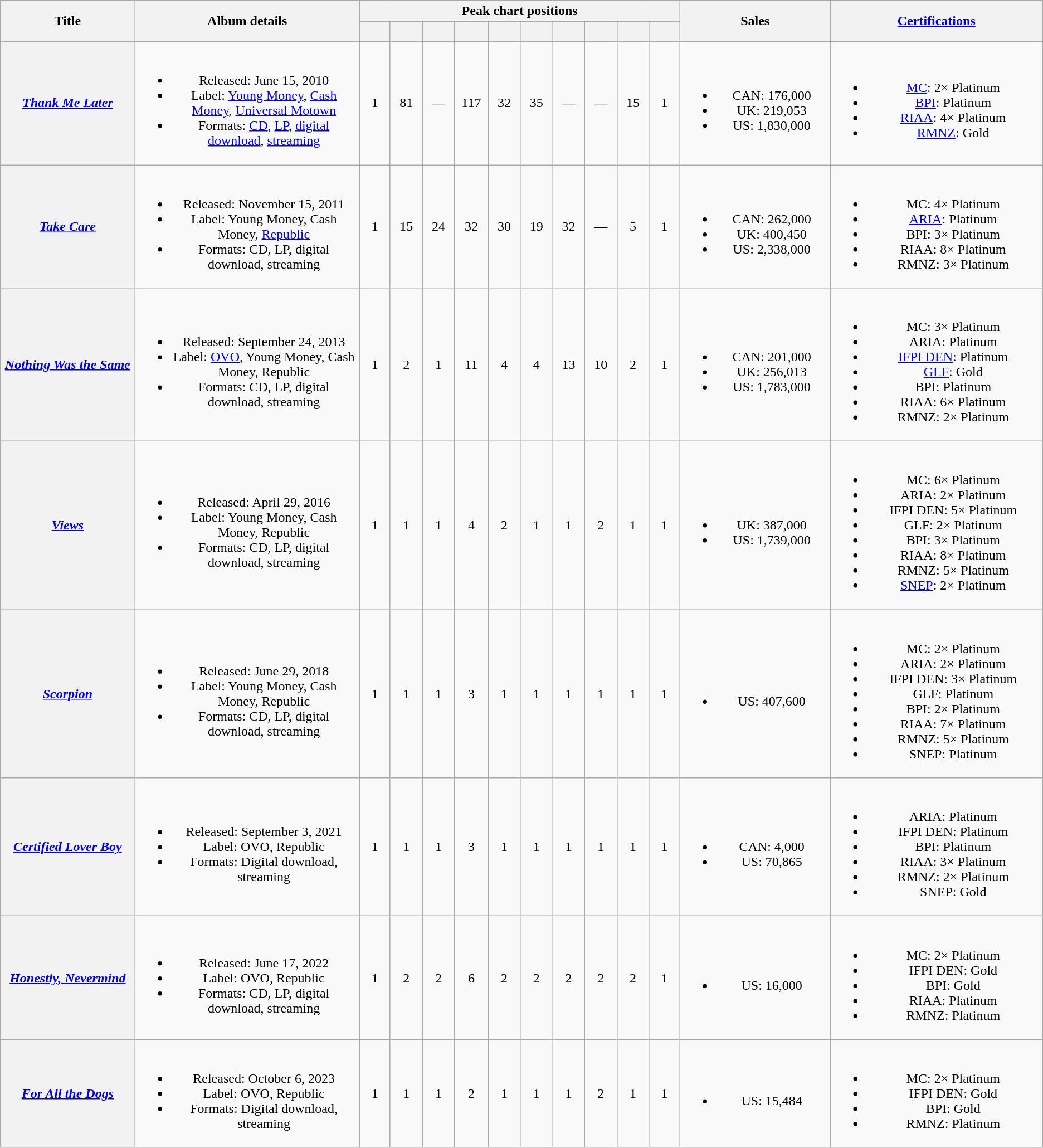<table class="wikitable plainrowheaders" style="text-align:center;" border="1">
<tr>
<th scope="col" rowspan="2" style="width:11em;">Title</th>
<th scope="col" rowspan="2" style="width:19em;">Album details</th>
<th scope="col" colspan="10">Peak chart positions</th>
<th scope="col" rowspan="2" style="width:12em;">Sales</th>
<th scope="col" rowspan="2" style="width:18em;"><a href='#'>Certifications</a></th>
</tr>
<tr>
<th scope="col" style="width:2.5em;font-size:90%;"><a href='#'></a><br></th>
<th scope="col" style="width:2.5em;font-size:90%;"><a href='#'></a><br></th>
<th scope="col" style="width:2.5em;font-size:90%;"><a href='#'></a><br></th>
<th scope="col" style="width:2.5em;font-size:90%;"><a href='#'></a><br></th>
<th scope="col" style="width:2.5em;font-size:90%;"><a href='#'></a><br></th>
<th scope="col" style="width:2.5em;font-size:90%;"><a href='#'></a><br></th>
<th scope="col" style="width:2.5em;font-size:90%;"><a href='#'></a><br></th>
<th scope="col" style="width:2.5em;font-size:90%;"><a href='#'></a><br></th>
<th scope="col" style="width:2.5em;font-size:90%;"><a href='#'></a><br></th>
<th scope="col" style="width:2.5em;font-size:90%;"><a href='#'></a><br></th>
</tr>
<tr>
<th scope="row"><em><a href='#'>Thank Me Later</a></em></th>
<td><br><ul><li>Released: June 15, 2010</li><li>Label: <a href='#'>Young Money</a>, <a href='#'>Cash Money</a>, <a href='#'>Universal Motown</a></li><li>Formats: <a href='#'>CD</a>, <a href='#'>LP</a>, <a href='#'>digital download</a>, <a href='#'>streaming</a></li></ul></td>
<td>1</td>
<td>81</td>
<td>—</td>
<td>117</td>
<td>32</td>
<td>35</td>
<td>—</td>
<td>—</td>
<td>15</td>
<td>1</td>
<td><br><ul><li>CAN: 176,000</li><li>UK: 219,053</li><li>US: 1,830,000</li></ul></td>
<td><br><ul><li><a href='#'>MC</a>: 2× Platinum</li><li><a href='#'>BPI</a>: Platinum</li><li><a href='#'>RIAA</a>: 4× Platinum</li><li><a href='#'>RMNZ</a>: Gold</li></ul></td>
</tr>
<tr>
<th scope="row"><em><a href='#'>Take Care</a></em></th>
<td><br><ul><li>Released: November 15, 2011</li><li>Label: Young Money, Cash Money, <a href='#'>Republic</a></li><li>Formats: CD, LP, digital download, streaming</li></ul></td>
<td>1</td>
<td>15</td>
<td>24</td>
<td>32</td>
<td>30</td>
<td>19</td>
<td>32</td>
<td>—</td>
<td>5</td>
<td>1</td>
<td><br><ul><li>CAN: 262,000</li><li>UK: 400,450</li><li>US: 2,338,000</li></ul></td>
<td><br><ul><li>MC: 4× Platinum</li><li><a href='#'>ARIA</a>: Platinum</li><li>BPI: 3× Platinum</li><li>RIAA: 8× Platinum</li><li>RMNZ: 3× Platinum</li></ul></td>
</tr>
<tr>
<th scope="row"><em><a href='#'>Nothing Was the Same</a></em></th>
<td><br><ul><li>Released: September 24, 2013</li><li>Label: <a href='#'>OVO</a>, Young Money, Cash Money, Republic</li><li>Formats: CD, LP, digital download, streaming</li></ul></td>
<td>1</td>
<td>2</td>
<td>1</td>
<td>11</td>
<td>4</td>
<td>4</td>
<td>13</td>
<td>10</td>
<td>2</td>
<td>1</td>
<td><br><ul><li>CAN: 201,000</li><li>UK: 256,013</li><li>US: 1,783,000</li></ul></td>
<td><br><ul><li>MC: 3× Platinum</li><li>ARIA: Platinum</li><li><a href='#'>IFPI DEN</a>: Platinum</li><li><a href='#'>GLF</a>: Gold</li><li>BPI: Platinum</li><li>RIAA: 6× Platinum</li><li>RMNZ: 2× Platinum</li></ul></td>
</tr>
<tr>
<th scope="row"><em><a href='#'>Views</a></em></th>
<td><br><ul><li>Released: April 29, 2016</li><li>Label: Young Money, Cash Money, Republic</li><li>Formats: CD, LP, digital download, streaming</li></ul></td>
<td>1</td>
<td>1</td>
<td>1</td>
<td>4</td>
<td>2</td>
<td>1</td>
<td>1</td>
<td>2</td>
<td>1</td>
<td>1</td>
<td><br><ul><li>UK: 387,000</li><li>US: 1,739,000</li></ul></td>
<td><br><ul><li>MC: 6× Platinum</li><li>ARIA: 2× Platinum</li><li>IFPI DEN: 5× Platinum</li><li>GLF: 2× Platinum</li><li>BPI: 3× Platinum</li><li>RIAA: 8× Platinum</li><li>RMNZ: 5× Platinum</li><li><a href='#'>SNEP</a>: 2× Platinum</li></ul></td>
</tr>
<tr>
<th scope="row"><em><a href='#'>Scorpion</a></em></th>
<td><br><ul><li>Released: June 29, 2018</li><li>Label: Young Money, Cash Money, Republic</li><li>Formats: CD, LP, digital download, streaming</li></ul></td>
<td>1</td>
<td>1</td>
<td>1</td>
<td>3</td>
<td>1</td>
<td>1</td>
<td>1</td>
<td>1</td>
<td>1</td>
<td>1</td>
<td><br><ul><li>US: 407,600</li></ul></td>
<td><br><ul><li>MC: 2× Platinum</li><li>ARIA: 2× Platinum</li><li>IFPI DEN: 3× Platinum</li><li>GLF: Platinum</li><li>BPI: 2× Platinum</li><li>RIAA: 7× Platinum</li><li>RMNZ: 5× Platinum</li><li>SNEP: Platinum</li></ul></td>
</tr>
<tr>
<th scope="row"><em><a href='#'>Certified Lover Boy</a></em></th>
<td><br><ul><li>Released: September 3, 2021</li><li>Label: OVO, Republic</li><li>Formats: Digital download, streaming</li></ul></td>
<td>1</td>
<td>1</td>
<td>1</td>
<td>3</td>
<td>1</td>
<td>1</td>
<td>1</td>
<td>1</td>
<td>1</td>
<td>1</td>
<td><br><ul><li>CAN: 4,000</li><li>US: 70,865</li></ul></td>
<td><br><ul><li>ARIA: Platinum</li><li>IFPI DEN: Platinum</li><li>BPI: Platinum</li><li>RIAA: 3× Platinum</li><li>RMNZ: 2× Platinum</li><li>SNEP: Gold</li></ul></td>
</tr>
<tr>
<th scope="row"><em><a href='#'>Honestly, Nevermind</a></em></th>
<td><br><ul><li>Released: June 17, 2022</li><li>Label: OVO, Republic</li><li>Formats: CD, LP, digital download, streaming</li></ul></td>
<td>1</td>
<td>2</td>
<td>2</td>
<td>6</td>
<td>2</td>
<td>2</td>
<td>2</td>
<td>2</td>
<td>2</td>
<td>1</td>
<td><br><ul><li>US: 16,000</li></ul></td>
<td><br><ul><li>MC: 2× Platinum</li><li>IFPI DEN: Gold</li><li>BPI: Gold</li><li>RIAA: Platinum</li><li>RMNZ: Platinum</li></ul></td>
</tr>
<tr>
<th scope="row"><em><a href='#'>For All the Dogs</a></em></th>
<td><br><ul><li>Released: October 6, 2023</li><li>Label: OVO, Republic</li><li>Formats: Digital download, streaming</li></ul></td>
<td>1</td>
<td>1</td>
<td>1</td>
<td>2</td>
<td>1</td>
<td>1</td>
<td>1</td>
<td>2</td>
<td>1</td>
<td>1</td>
<td><br><ul><li>US: 15,484</li></ul></td>
<td><br><ul><li>MC: 2× Platinum</li><li>IFPI DEN: Gold</li><li>BPI: Gold</li><li>RMNZ: Platinum</li></ul></td>
</tr>
</table>
